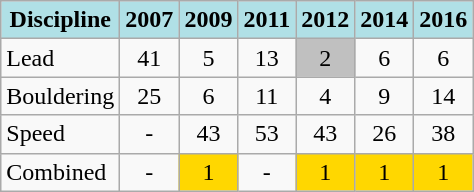<table class="wikitable" style="text-align: center">
<tr>
<th style="background: #b0e0e6">Discipline</th>
<th style="background: #b0e0e6">2007</th>
<th style="background: #b0e0e6">2009</th>
<th style="background: #b0e0e6">2011</th>
<th style="background: #b0e0e6">2012</th>
<th style="background: #b0e0e6">2014</th>
<th style="background: #b0e0e6">2016</th>
</tr>
<tr>
<td align="left">Lead</td>
<td>41</td>
<td>5</td>
<td>13</td>
<td style="background: silver">2</td>
<td>6</td>
<td>6</td>
</tr>
<tr>
<td align="left">Bouldering</td>
<td>25</td>
<td>6</td>
<td>11</td>
<td>4</td>
<td>9</td>
<td>14</td>
</tr>
<tr>
<td align="left">Speed</td>
<td>-</td>
<td>43</td>
<td>53</td>
<td>43</td>
<td>26</td>
<td>38</td>
</tr>
<tr>
<td align="left">Combined</td>
<td>-</td>
<td style="background: gold">1</td>
<td>-</td>
<td style="background: gold">1</td>
<td style="background: gold">1</td>
<td style="background: gold">1</td>
</tr>
</table>
